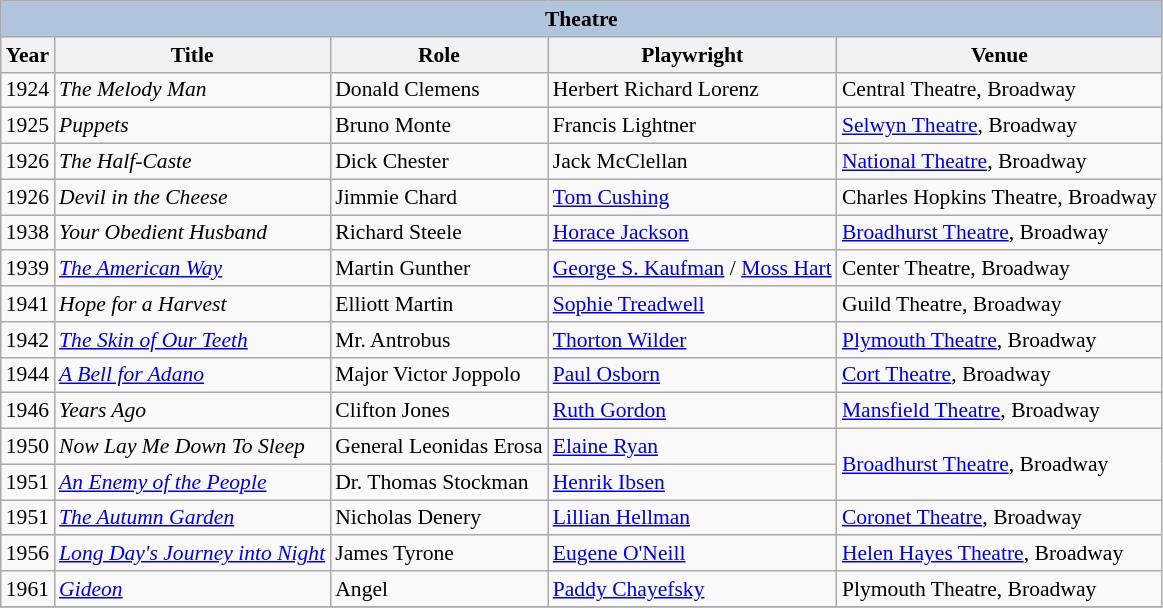<table class="wikitable" style="font-size: 90%;">
<tr>
<th colspan="5" style="background: LightSteelBlue;">Theatre</th>
</tr>
<tr>
<th>Year</th>
<th>Title</th>
<th>Role</th>
<th>Playwright</th>
<th>Venue</th>
</tr>
<tr>
<td>1924</td>
<td><em>The Melody Man</em></td>
<td>Donald Clemens</td>
<td>Herbert Richard Lorenz</td>
<td>Central Theatre, Broadway</td>
</tr>
<tr>
<td>1925</td>
<td><em>Puppets</em></td>
<td>Bruno Monte</td>
<td>Francis Lightner</td>
<td><a href='#'>Selwyn Theatre</a>, Broadway</td>
</tr>
<tr>
<td>1926</td>
<td><em>The Half-Caste</em></td>
<td>Dick Chester</td>
<td>Jack McClellan</td>
<td><a href='#'>National Theatre</a>, Broadway</td>
</tr>
<tr>
<td>1926</td>
<td><em>Devil in the Cheese</em></td>
<td>Jimmie Chard</td>
<td><a href='#'>Tom Cushing</a></td>
<td>Charles Hopkins Theatre, Broadway</td>
</tr>
<tr>
<td>1938</td>
<td><em>Your Obedient Husband</em></td>
<td>Richard Steele</td>
<td><a href='#'>Horace Jackson</a></td>
<td><a href='#'>Broadhurst Theatre</a>, Broadway</td>
</tr>
<tr>
<td>1939</td>
<td><em><a href='#'>The American Way</a></em></td>
<td>Martin Gunther</td>
<td><a href='#'>George S. Kaufman</a> / <a href='#'>Moss Hart</a></td>
<td>Center Theatre, Broadway</td>
</tr>
<tr>
<td>1941</td>
<td><em>Hope for a Harvest</em></td>
<td>Elliott Martin</td>
<td><a href='#'>Sophie Treadwell</a></td>
<td>Guild Theatre, Broadway</td>
</tr>
<tr>
<td>1942</td>
<td><em><a href='#'>The Skin of Our Teeth</a></em></td>
<td>Mr. Antrobus</td>
<td><a href='#'>Thorton Wilder</a></td>
<td><a href='#'>Plymouth Theatre</a>, Broadway</td>
</tr>
<tr>
<td>1944</td>
<td><em><a href='#'>A Bell for Adano</a></em></td>
<td>Major Victor Joppolo</td>
<td><a href='#'>Paul Osborn</a></td>
<td><a href='#'>Cort Theatre</a>, Broadway</td>
</tr>
<tr>
<td>1946</td>
<td><em>Years Ago</em></td>
<td>Clifton Jones</td>
<td><a href='#'>Ruth Gordon</a></td>
<td><a href='#'>Mansfield Theatre</a>, Broadway</td>
</tr>
<tr>
<td>1950</td>
<td><em>Now Lay Me Down To Sleep</em></td>
<td>General Leonidas Erosa</td>
<td><a href='#'>Elaine Ryan</a></td>
<td rowspan=2><a href='#'>Broadhurst Theatre</a>, Broadway</td>
</tr>
<tr>
<td>1951</td>
<td><em><a href='#'>An Enemy of the People</a></em></td>
<td>Dr. Thomas Stockman</td>
<td><a href='#'>Henrik Ibsen</a></td>
</tr>
<tr>
<td>1951</td>
<td><em><a href='#'>The Autumn Garden</a></em></td>
<td>Nicholas Denery</td>
<td><a href='#'>Lillian Hellman</a></td>
<td><a href='#'>Coronet Theatre</a>, Broadway</td>
</tr>
<tr>
<td>1956</td>
<td><em><a href='#'>Long Day's Journey into Night</a></em></td>
<td>James Tyrone</td>
<td><a href='#'>Eugene O'Neill</a></td>
<td><a href='#'>Helen Hayes Theatre</a>, Broadway</td>
</tr>
<tr>
<td>1961</td>
<td><em><a href='#'>Gideon</a></em></td>
<td>Angel</td>
<td><a href='#'>Paddy Chayefsky</a></td>
<td>Plymouth Theatre, Broadway</td>
</tr>
<tr>
</tr>
</table>
